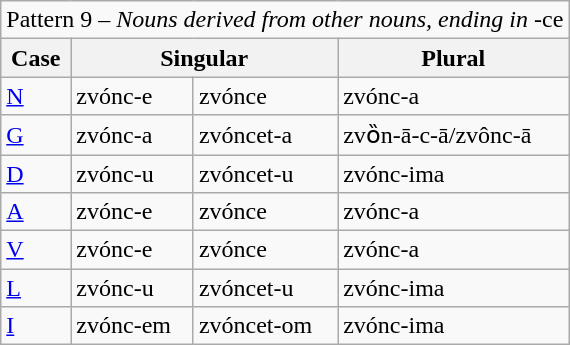<table class="wikitable">
<tr>
<td colspan="5">Pattern 9 – <em>Nouns derived from other nouns, ending in -</em>ce</td>
</tr>
<tr>
<th>Case</th>
<th colspan="2">Singular</th>
<th>Plural</th>
</tr>
<tr>
<td><a href='#'>N</a></td>
<td>zvónc-e</td>
<td>zvónce</td>
<td>zvónc-a</td>
</tr>
<tr>
<td><a href='#'>G</a></td>
<td>zvónc-a</td>
<td>zvóncet-a</td>
<td>zvȍn-ā-c-ā/zvônc-ā</td>
</tr>
<tr>
<td><a href='#'>D</a></td>
<td>zvónc-u</td>
<td>zvóncet-u</td>
<td>zvónc-ima</td>
</tr>
<tr>
<td><a href='#'>A</a></td>
<td>zvónc-e</td>
<td>zvónce</td>
<td>zvónc-a</td>
</tr>
<tr>
<td><a href='#'>V</a></td>
<td>zvónc-e</td>
<td>zvónce</td>
<td>zvónc-a</td>
</tr>
<tr>
<td><a href='#'>L</a></td>
<td>zvónc-u</td>
<td>zvóncet-u</td>
<td>zvónc-ima</td>
</tr>
<tr>
<td><a href='#'>I</a></td>
<td>zvónc-em</td>
<td>zvóncet-om</td>
<td>zvónc-ima</td>
</tr>
</table>
